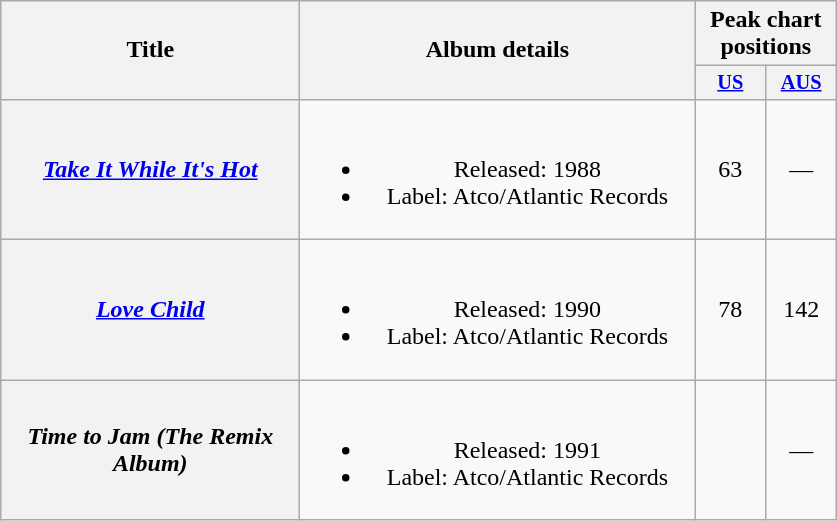<table class="wikitable plainrowheaders" style="text-align:center;" border="1">
<tr>
<th scope="col" rowspan="2" style="width:12em;">Title</th>
<th scope="col" rowspan="2" style="width:16em;">Album details</th>
<th scope="col" colspan="2">Peak chart<br>positions</th>
</tr>
<tr>
<th scope="col" style="width:3em; font-size:85%"><a href='#'>US</a><br></th>
<th scope="col" style="width:3em; font-size:85%"><a href='#'>AUS</a><br></th>
</tr>
<tr>
<th scope="row"><em><a href='#'>Take It While It's Hot</a></em></th>
<td><br><ul><li>Released: 1988</li><li>Label: Atco/Atlantic Records</li></ul></td>
<td>63</td>
<td>—</td>
</tr>
<tr>
<th scope="row"><em><a href='#'>Love Child</a></em></th>
<td><br><ul><li>Released: 1990</li><li>Label: Atco/Atlantic Records</li></ul></td>
<td>78</td>
<td>142</td>
</tr>
<tr>
<th scope="row"><em>Time to Jam (The Remix Album)</em></th>
<td><br><ul><li>Released: 1991</li><li>Label: Atco/Atlantic Records</li></ul></td>
<td></td>
<td>—</td>
</tr>
</table>
